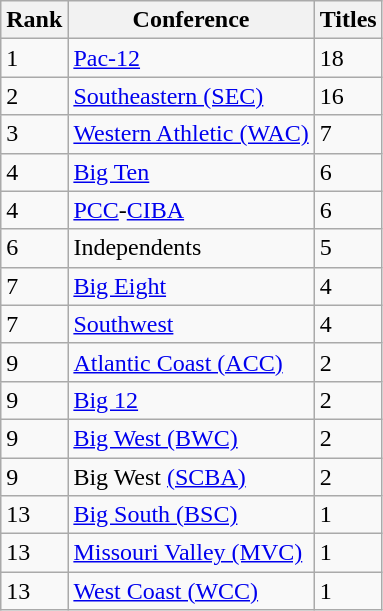<table class="wikitable sortable">
<tr>
<th>Rank</th>
<th>Conference</th>
<th>Titles</th>
</tr>
<tr>
<td>1</td>
<td><a href='#'>Pac-12</a></td>
<td>18</td>
</tr>
<tr>
<td>2</td>
<td><a href='#'>Southeastern (SEC)</a></td>
<td>16</td>
</tr>
<tr>
<td>3</td>
<td><a href='#'>Western Athletic (WAC)</a></td>
<td>7</td>
</tr>
<tr>
<td>4</td>
<td><a href='#'>Big Ten</a></td>
<td>6</td>
</tr>
<tr>
<td>4</td>
<td><a href='#'>PCC</a>-<a href='#'>CIBA</a></td>
<td>6</td>
</tr>
<tr>
<td>6</td>
<td>Independents</td>
<td>5</td>
</tr>
<tr>
<td>7</td>
<td><a href='#'>Big Eight</a></td>
<td>4</td>
</tr>
<tr>
<td>7</td>
<td><a href='#'>Southwest</a></td>
<td>4</td>
</tr>
<tr>
<td>9</td>
<td><a href='#'>Atlantic Coast (ACC)</a></td>
<td>2</td>
</tr>
<tr>
<td>9</td>
<td><a href='#'>Big 12</a></td>
<td>2</td>
</tr>
<tr>
<td>9</td>
<td><a href='#'>Big West (BWC)</a></td>
<td>2</td>
</tr>
<tr>
<td>9</td>
<td>Big West <a href='#'>(SCBA)</a></td>
<td>2</td>
</tr>
<tr>
<td>13</td>
<td><a href='#'>Big South (BSC)</a></td>
<td>1</td>
</tr>
<tr>
<td>13</td>
<td><a href='#'>Missouri Valley (MVC)</a></td>
<td>1</td>
</tr>
<tr>
<td>13</td>
<td><a href='#'>West Coast (WCC)</a></td>
<td>1</td>
</tr>
</table>
